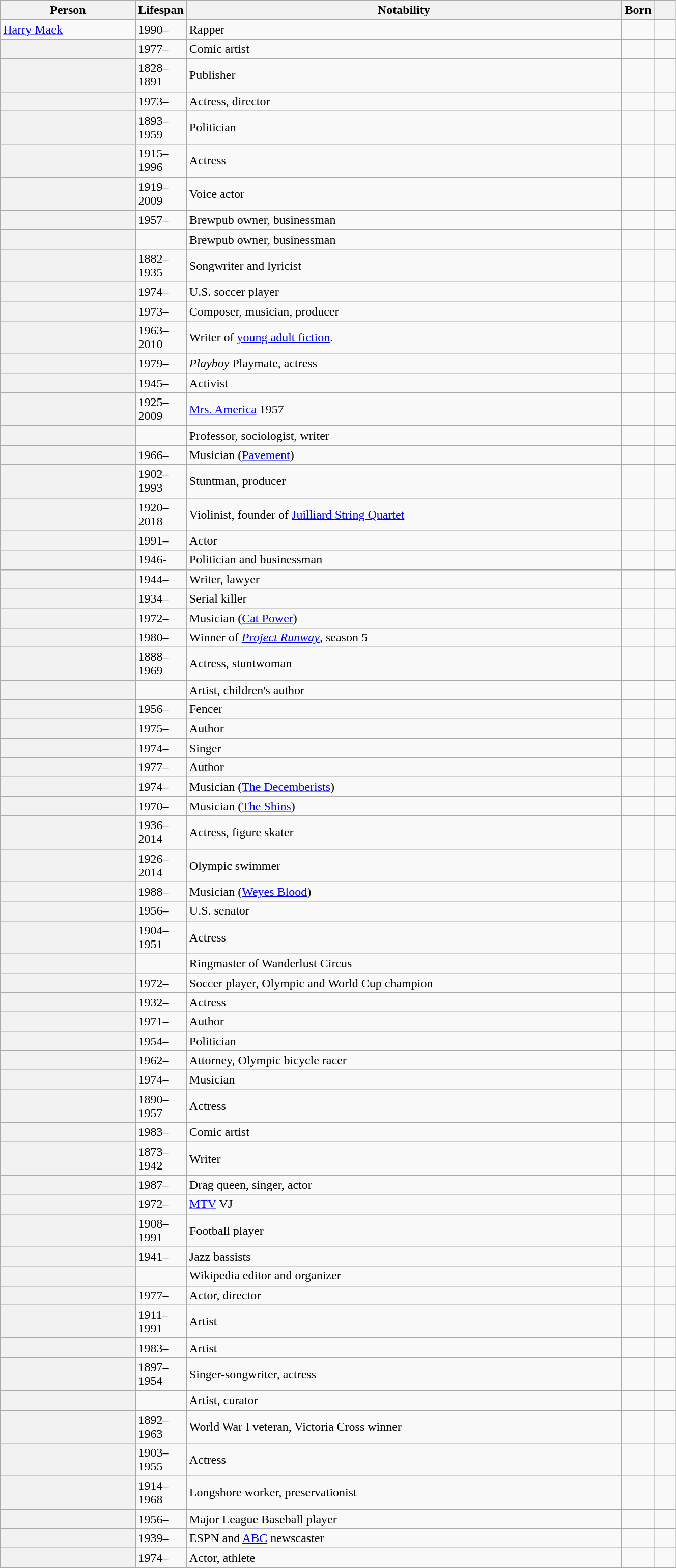<table class="wikitable plainrowheaders sortable" style="margin-right: 0; width:70%;">
<tr>
<th scope="col" width="20%">Person</th>
<th scope="col" width="6%">Lifespan</th>
<th scope="col">Notability</th>
<th scope="col" width="5%">Born</th>
<th scope="col" class="unsortable" width="3%"></th>
</tr>
<tr>
<td><a href='#'>Harry Mack</a></td>
<td>1990–</td>
<td>Rapper</td>
<td></td>
<td></td>
</tr>
<tr>
<th scope="row"></th>
<td>1977–</td>
<td>Comic artist</td>
<td></td>
<td style="text-align:center;"></td>
</tr>
<tr>
<th scope="row"></th>
<td>1828–1891</td>
<td>Publisher</td>
<td></td>
<td style="text-align:center;"></td>
</tr>
<tr>
<th scope="row"></th>
<td>1973–</td>
<td>Actress, director</td>
<td></td>
<td style="text-align:center;"></td>
</tr>
<tr>
<th scope="row"></th>
<td>1893–1959</td>
<td>Politician</td>
<td></td>
<td style="text-align:center;"></td>
</tr>
<tr>
<th scope="row"></th>
<td>1915–1996</td>
<td>Actress</td>
<td></td>
<td style="text-align:center;"></td>
</tr>
<tr>
<th scope="row"></th>
<td>1919–2009</td>
<td>Voice actor</td>
<td></td>
<td style="text-align:center;"></td>
</tr>
<tr>
<th scope="row"></th>
<td>1957–</td>
<td>Brewpub owner, businessman</td>
<td></td>
<td style="text-align:center;"></td>
</tr>
<tr>
<th scope="row"></th>
<td></td>
<td>Brewpub owner, businessman</td>
<td></td>
<td style="text-align:center;"></td>
</tr>
<tr>
<th scope="row"></th>
<td>1882–1935</td>
<td>Songwriter and lyricist</td>
<td></td>
<td style="text-align:center;"></td>
</tr>
<tr>
<th scope="row"></th>
<td>1974–</td>
<td>U.S. soccer player</td>
<td></td>
<td style="text-align:center;"></td>
</tr>
<tr>
<th scope="row"></th>
<td>1973–</td>
<td>Composer, musician, producer</td>
<td></td>
<td style="text-align:center;"></td>
</tr>
<tr>
<th scope="row"></th>
<td>1963–2010</td>
<td>Writer of <a href='#'>young adult fiction</a>.</td>
<td></td>
<td style="text-align:center;"></td>
</tr>
<tr>
<th scope="row"></th>
<td>1979–</td>
<td><em>Playboy</em> Playmate, actress</td>
<td></td>
<td style="text-align:center;"></td>
</tr>
<tr>
<th scope="row"></th>
<td>1945–</td>
<td>Activist</td>
<td></td>
<td style="text-align:center;"></td>
</tr>
<tr>
<th scope="row"></th>
<td>1925–2009</td>
<td><a href='#'>Mrs. America</a> 1957</td>
<td></td>
<td style="text-align:center;"></td>
</tr>
<tr>
<th scope="row"></th>
<td></td>
<td>Professor, sociologist, writer</td>
<td></td>
<td style="text-align:center;"></td>
</tr>
<tr>
<th scope="row"></th>
<td>1966–</td>
<td>Musician (<a href='#'>Pavement</a>)</td>
<td></td>
<td style="text-align:center;"></td>
</tr>
<tr>
<th scope="row"></th>
<td>1902–1993</td>
<td>Stuntman, producer</td>
<td></td>
<td style="text-align:center;"></td>
</tr>
<tr>
<th scope="row"></th>
<td>1920–2018</td>
<td>Violinist, founder of <a href='#'>Juilliard String Quartet</a></td>
<td></td>
<td style="text-align:center;"></td>
</tr>
<tr>
<th scope="row"></th>
<td>1991–</td>
<td>Actor</td>
<td></td>
<td style="text-align:center;"></td>
</tr>
<tr>
<th scope="row"></th>
<td>1946-</td>
<td>Politician and businessman</td>
<td></td>
<td></td>
</tr>
<tr>
<th scope="row"></th>
<td>1944–</td>
<td>Writer, lawyer</td>
<td></td>
<td style="text-align:center;"></td>
</tr>
<tr>
<th scope="row"></th>
<td>1934–</td>
<td>Serial killer</td>
<td></td>
<td style="text-align:center;"></td>
</tr>
<tr>
<th scope="row"></th>
<td>1972–</td>
<td>Musician (<a href='#'>Cat Power</a>)</td>
<td></td>
<td style="text-align:center;"></td>
</tr>
<tr>
<th scope="row"></th>
<td>1980–</td>
<td>Winner of <em><a href='#'>Project Runway</a></em>, season 5</td>
<td></td>
<td style="text-align:center;"></td>
</tr>
<tr>
<th scope="row"></th>
<td>1888–1969</td>
<td>Actress, stuntwoman</td>
<td></td>
<td style="text-align:center;"></td>
</tr>
<tr>
<th scope="row"></th>
<td></td>
<td>Artist, children's author</td>
<td></td>
<td style="text-align:center;"></td>
</tr>
<tr>
<th scope="row"></th>
<td>1956–</td>
<td>Fencer</td>
<td></td>
<td style="text-align:center;"></td>
</tr>
<tr>
<th scope="row"></th>
<td>1975–</td>
<td>Author</td>
<td></td>
<td style="text-align:center;"></td>
</tr>
<tr>
<th scope="row"></th>
<td>1974–</td>
<td>Singer</td>
<td></td>
<td style="text-align:center;"></td>
</tr>
<tr>
<th scope="row"></th>
<td>1977–</td>
<td>Author</td>
<td></td>
<td style="text-align:center;"></td>
</tr>
<tr>
<th scope="row"></th>
<td>1974–</td>
<td>Musician (<a href='#'>The Decemberists</a>)</td>
<td></td>
<td style="text-align:center;"></td>
</tr>
<tr>
<th scope="row"></th>
<td>1970–</td>
<td>Musician (<a href='#'>The Shins</a>)</td>
<td></td>
<td style="text-align:center;"></td>
</tr>
<tr>
<th scope="row"></th>
<td>1936–2014</td>
<td>Actress, figure skater</td>
<td></td>
<td style="text-align:center;"></td>
</tr>
<tr>
<th scope="row"></th>
<td>1926–2014</td>
<td>Olympic swimmer</td>
<td></td>
<td style="text-align:center;"></td>
</tr>
<tr>
<th scope="row"></th>
<td>1988–</td>
<td>Musician (<a href='#'>Weyes Blood</a>)</td>
<td></td>
<td style="text-align:center;"></td>
</tr>
<tr>
<th scope="row"></th>
<td>1956–</td>
<td>U.S. senator</td>
<td></td>
<td style="text-align:center;"></td>
</tr>
<tr>
<th scope="row"></th>
<td>1904–1951</td>
<td>Actress</td>
<td></td>
<td style="text-align:center;"></td>
</tr>
<tr>
<th scope="row"></th>
<td></td>
<td>Ringmaster of Wanderlust Circus</td>
<td></td>
<td style="text-align:center;"></td>
</tr>
<tr>
<th scope="row"></th>
<td>1972–</td>
<td>Soccer player, Olympic and World Cup champion</td>
<td></td>
<td style="text-align:center;"></td>
</tr>
<tr>
<th scope="row"></th>
<td>1932–</td>
<td>Actress</td>
<td></td>
<td style="text-align:center;"></td>
</tr>
<tr>
<th scope="row"></th>
<td>1971–</td>
<td>Author</td>
<td></td>
<td style="text-align:center;"></td>
</tr>
<tr>
<th scope="row"></th>
<td>1954–</td>
<td>Politician</td>
<td></td>
<td style="text-align:center;"></td>
</tr>
<tr>
<th scope="row"></th>
<td>1962–</td>
<td>Attorney, Olympic bicycle racer</td>
<td></td>
<td style="text-align:center;"></td>
</tr>
<tr>
<th scope="row"></th>
<td>1974–</td>
<td>Musician</td>
<td></td>
<td style="text-align:center;"></td>
</tr>
<tr>
<th scope="row"></th>
<td>1890–1957</td>
<td>Actress</td>
<td></td>
<td style="text-align:center;"></td>
</tr>
<tr>
<th scope="row"></th>
<td>1983–</td>
<td>Comic artist</td>
<td></td>
<td style="text-align:center;"></td>
</tr>
<tr>
<th scope="row"></th>
<td>1873–1942</td>
<td>Writer</td>
<td></td>
<td></td>
</tr>
<tr>
<th scope="row"></th>
<td>1987–</td>
<td>Drag queen, singer, actor</td>
<td></td>
<td style="text-align:center;"></td>
</tr>
<tr>
<th scope="row"></th>
<td>1972–</td>
<td><a href='#'>MTV</a> VJ</td>
<td></td>
<td style="text-align:center;"></td>
</tr>
<tr>
<th scope="row"></th>
<td>1908–1991</td>
<td>Football player</td>
<td></td>
<td style="text-align:center;"></td>
</tr>
<tr>
<th scope="row"></th>
<td>1941–</td>
<td>Jazz bassists</td>
<td></td>
<td style="text-align:center;"></td>
</tr>
<tr>
<th scope="row"></th>
<td></td>
<td>Wikipedia editor and organizer</td>
<td></td>
<td style="text-align:center;"></td>
</tr>
<tr>
<th scope="row"></th>
<td>1977–</td>
<td>Actor, director</td>
<td></td>
<td style="text-align:center;"></td>
</tr>
<tr>
<th scope="row"></th>
<td>1911–1991</td>
<td>Artist</td>
<td></td>
<td style="text-align:center;"></td>
</tr>
<tr>
<th scope="row"></th>
<td>1983–</td>
<td>Artist</td>
<td></td>
<td></td>
</tr>
<tr>
<th scope="row"></th>
<td>1897–1954</td>
<td>Singer-songwriter, actress</td>
<td></td>
<td style="text-align:center;"></td>
</tr>
<tr>
<th scope="row"></th>
<td></td>
<td>Artist, curator</td>
<td></td>
<td style="text-align:center;"></td>
</tr>
<tr>
<th scope="row"></th>
<td>1892–1963</td>
<td>World War I veteran, Victoria Cross winner</td>
<td></td>
<td style="text-align:center;"></td>
</tr>
<tr>
<th scope="row"></th>
<td>1903–1955</td>
<td>Actress</td>
<td></td>
<td style="text-align:center;"></td>
</tr>
<tr>
<th scope="row"></th>
<td>1914–1968</td>
<td>Longshore worker, preservationist</td>
<td></td>
<td style="text-align:center;"></td>
</tr>
<tr>
<th scope="row"></th>
<td>1956–</td>
<td>Major League Baseball player</td>
<td></td>
<td style="text-align:center;"></td>
</tr>
<tr>
<th scope="row"></th>
<td>1939–</td>
<td>ESPN and <a href='#'>ABC</a> newscaster</td>
<td></td>
<td style="text-align:center;"></td>
</tr>
<tr>
<th scope="row"></th>
<td>1974–</td>
<td>Actor, athlete</td>
<td></td>
<td style="text-align:center;"></td>
</tr>
<tr>
</tr>
</table>
